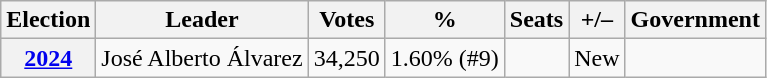<table class=wikitable style="text-align: right;">
<tr>
<th>Election</th>
<th>Leader</th>
<th>Votes</th>
<th>%</th>
<th>Seats</th>
<th>+/–</th>
<th>Government</th>
</tr>
<tr>
<th><a href='#'>2024</a></th>
<td>José Alberto Álvarez</td>
<td>34,250</td>
<td>1.60% (#9)</td>
<td></td>
<td>New</td>
<td></td>
</tr>
</table>
